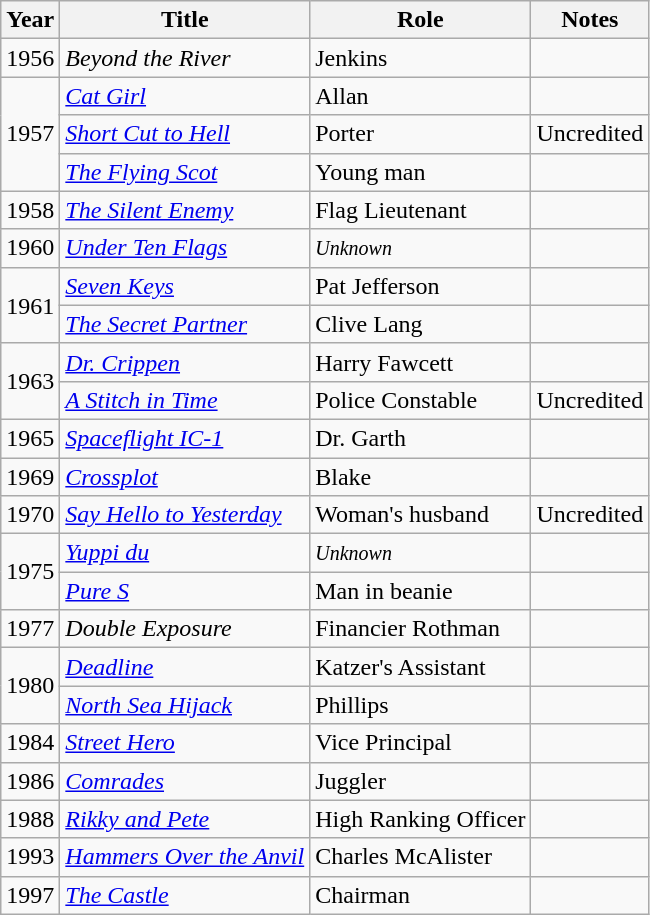<table class="wikitable sortable jquery-tablesorter">
<tr>
<th>Year</th>
<th>Title</th>
<th>Role</th>
<th>Notes</th>
</tr>
<tr>
<td>1956</td>
<td><em>Beyond the River</em></td>
<td>Jenkins</td>
<td></td>
</tr>
<tr>
<td rowspan="3">1957</td>
<td><em><a href='#'>Cat Girl</a></em></td>
<td>Allan</td>
<td></td>
</tr>
<tr>
<td><em><a href='#'>Short Cut to Hell</a></em></td>
<td>Porter</td>
<td>Uncredited</td>
</tr>
<tr>
<td><em><a href='#'>The Flying Scot</a></em></td>
<td>Young man</td>
<td></td>
</tr>
<tr>
<td>1958</td>
<td><em><a href='#'>The Silent Enemy</a></em></td>
<td>Flag Lieutenant</td>
<td></td>
</tr>
<tr>
<td>1960</td>
<td><em><a href='#'>Under Ten Flags</a></em></td>
<td><small><em>Unknown</em></small></td>
<td></td>
</tr>
<tr>
<td rowspan="2">1961</td>
<td><em><a href='#'>Seven Keys</a></em></td>
<td>Pat Jefferson</td>
<td></td>
</tr>
<tr>
<td><em><a href='#'>The Secret Partner</a></em></td>
<td>Clive Lang</td>
<td></td>
</tr>
<tr>
<td rowspan="2">1963</td>
<td><em><a href='#'>Dr. Crippen</a></em></td>
<td>Harry Fawcett</td>
<td></td>
</tr>
<tr>
<td><em><a href='#'>A Stitch in Time</a></em></td>
<td>Police Constable</td>
<td>Uncredited</td>
</tr>
<tr>
<td>1965</td>
<td><em><a href='#'>Spaceflight IC-1</a></em></td>
<td>Dr. Garth</td>
<td></td>
</tr>
<tr>
<td>1969</td>
<td><em><a href='#'>Crossplot</a></em></td>
<td>Blake</td>
<td></td>
</tr>
<tr>
<td>1970</td>
<td><em><a href='#'>Say Hello to Yesterday</a></em></td>
<td>Woman's husband</td>
<td>Uncredited</td>
</tr>
<tr>
<td rowspan="2">1975</td>
<td><em><a href='#'>Yuppi du</a></em></td>
<td><small><em>Unknown</em></small></td>
<td></td>
</tr>
<tr>
<td><em><a href='#'>Pure S</a></em></td>
<td>Man in beanie</td>
<td></td>
</tr>
<tr>
<td>1977</td>
<td><em>Double Exposure</em></td>
<td>Financier Rothman</td>
<td></td>
</tr>
<tr>
<td rowspan="2">1980</td>
<td><em><a href='#'>Deadline</a></em></td>
<td>Katzer's Assistant</td>
<td></td>
</tr>
<tr>
<td><em><a href='#'>North Sea Hijack</a></em></td>
<td>Phillips</td>
<td></td>
</tr>
<tr>
<td>1984</td>
<td><em><a href='#'>Street Hero</a></em></td>
<td>Vice Principal</td>
<td></td>
</tr>
<tr>
<td>1986</td>
<td><em><a href='#'>Comrades</a></em></td>
<td>Juggler</td>
<td></td>
</tr>
<tr>
<td>1988</td>
<td><em><a href='#'>Rikky and Pete</a></em></td>
<td>High Ranking Officer</td>
<td></td>
</tr>
<tr>
<td>1993</td>
<td><em><a href='#'>Hammers Over the Anvil</a></em></td>
<td>Charles McAlister</td>
<td></td>
</tr>
<tr>
<td>1997</td>
<td><em><a href='#'>The Castle</a></em></td>
<td>Chairman</td>
<td></td>
</tr>
</table>
